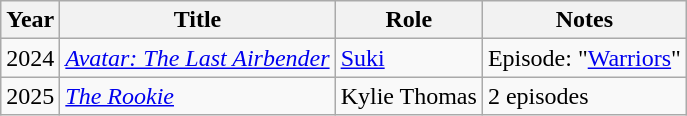<table class="wikitable">
<tr>
<th>Year</th>
<th>Title</th>
<th>Role</th>
<th>Notes</th>
</tr>
<tr>
<td>2024</td>
<td><em><a href='#'>Avatar: The Last Airbender</a></em></td>
<td><a href='#'>Suki</a></td>
<td>Episode: "<a href='#'>Warriors</a>"</td>
</tr>
<tr>
<td>2025</td>
<td><em><a href='#'>The Rookie</a></em></td>
<td>Kylie Thomas</td>
<td>2 episodes</td>
</tr>
</table>
